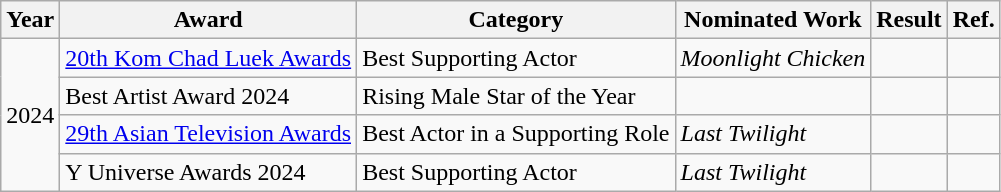<table class="wikitable sortable">
<tr>
<th scope="col">Year</th>
<th scope="col">Award</th>
<th scope="col">Category</th>
<th scope="col">Nominated Work</th>
<th class="unsortable" scope="col">Result</th>
<th class="unsortable" scope="col">Ref.</th>
</tr>
<tr>
<td rowspan="4">2024</td>
<td><a href='#'>20th Kom Chad Luek Awards</a></td>
<td>Best Supporting Actor</td>
<td><em>Moonlight Chicken</em></td>
<td></td>
<td></td>
</tr>
<tr>
<td>Best Artist Award 2024</td>
<td>Rising Male Star of the Year</td>
<td></td>
<td></td>
<td></td>
</tr>
<tr>
<td><a href='#'>29th Asian Television Awards</a></td>
<td>Best Actor in a Supporting Role</td>
<td><em>Last Twilight</em></td>
<td></td>
<td></td>
</tr>
<tr>
<td>Y Universe Awards 2024</td>
<td>Best Supporting Actor</td>
<td><em>Last Twilight</em></td>
<td></td>
<td></td>
</tr>
</table>
